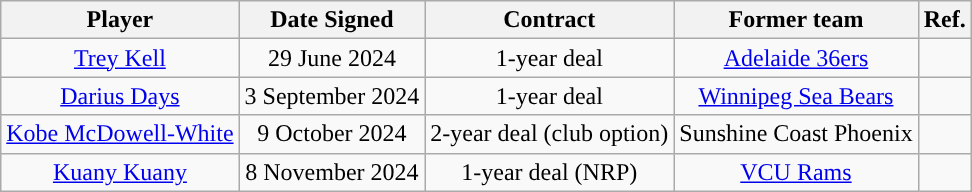<table class="wikitable sortable sortable" style="text-align: center">
<tr>
<th>Player</th>
<th>Date Signed</th>
<th>Contract</th>
<th>Former team</th>
<th>Ref.</th>
</tr>
<tr>
<td><a href='#'>Trey Kell</a></td>
<td>29 June 2024</td>
<td>1-year deal</td>
<td><a href='#'>Adelaide 36ers</a></td>
<td></td>
</tr>
<tr>
<td><a href='#'>Darius Days</a></td>
<td>3 September 2024</td>
<td>1-year deal</td>
<td><a href='#'>Winnipeg Sea Bears</a></td>
<td></td>
</tr>
<tr>
<td><a href='#'>Kobe McDowell-White</a></td>
<td>9 October 2024</td>
<td>2-year deal (club option)</td>
<td>Sunshine Coast Phoenix</td>
<td></td>
</tr>
<tr>
<td><a href='#'>Kuany Kuany</a></td>
<td>8 November 2024</td>
<td>1-year deal (NRP)</td>
<td><a href='#'>VCU Rams</a></td>
<td></td>
</tr>
</table>
